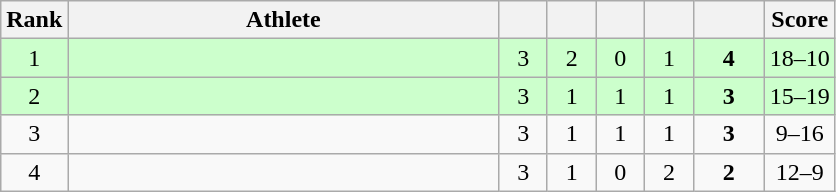<table class="wikitable" style="text-align: center;">
<tr>
<th width=25>Rank</th>
<th width=280>Athlete</th>
<th width=25></th>
<th width=25></th>
<th width=25></th>
<th width=25></th>
<th width=40></th>
<th width=40>Score</th>
</tr>
<tr bgcolor=ccffcc>
<td>1</td>
<td align=left></td>
<td>3</td>
<td>2</td>
<td>0</td>
<td>1</td>
<td><strong>4</strong></td>
<td>18–10</td>
</tr>
<tr bgcolor=ccffcc>
<td>2</td>
<td align=left></td>
<td>3</td>
<td>1</td>
<td>1</td>
<td>1</td>
<td><strong>3</strong></td>
<td>15–19</td>
</tr>
<tr>
<td>3</td>
<td align=left></td>
<td>3</td>
<td>1</td>
<td>1</td>
<td>1</td>
<td><strong>3</strong></td>
<td>9–16</td>
</tr>
<tr>
<td>4</td>
<td align=left></td>
<td>3</td>
<td>1</td>
<td>0</td>
<td>2</td>
<td><strong>2</strong></td>
<td>12–9</td>
</tr>
</table>
